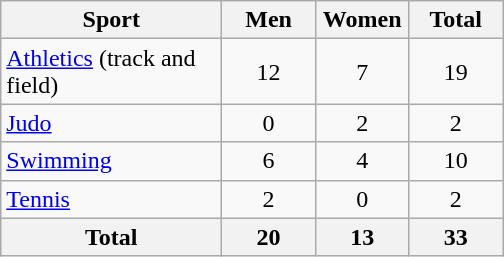<table class="wikitable sortable" style="text-align:center;">
<tr>
<th width=140>Sport</th>
<th width=55>Men</th>
<th width=55>Women</th>
<th width=55>Total</th>
</tr>
<tr>
<td align=left><a href='#'>Athletics</a> (track and field)</td>
<td>12</td>
<td>7</td>
<td>19</td>
</tr>
<tr>
<td align=left><a href='#'>Judo</a></td>
<td>0</td>
<td>2</td>
<td>2</td>
</tr>
<tr>
<td align=left><a href='#'>Swimming</a></td>
<td>6</td>
<td>4</td>
<td>10</td>
</tr>
<tr>
<td align=left><a href='#'>Tennis</a></td>
<td>2</td>
<td>0</td>
<td>2</td>
</tr>
<tr>
<th>Total</th>
<th>20</th>
<th>13</th>
<th>33</th>
</tr>
</table>
